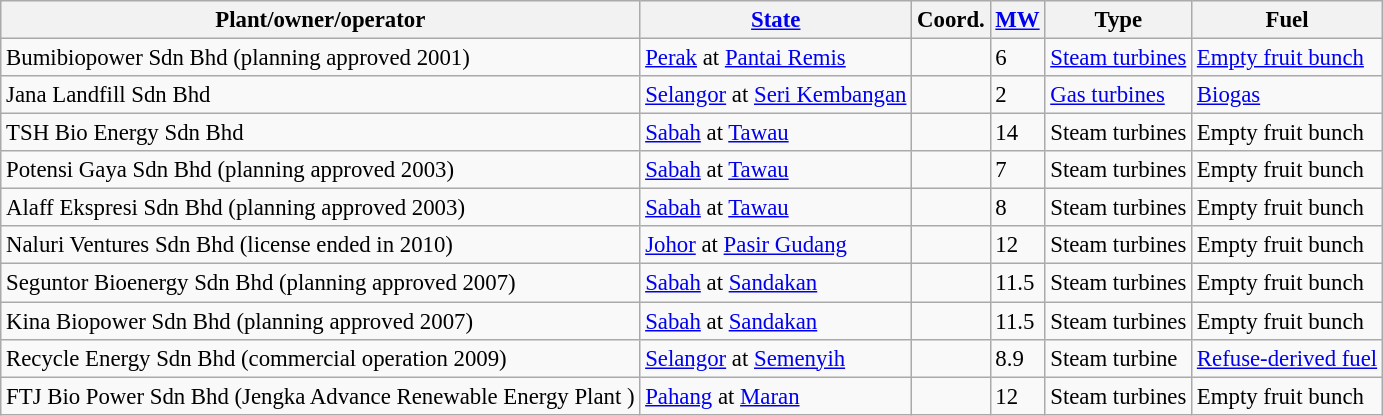<table class="wikitable sortable" style="font-size:95%;">
<tr>
<th>Plant/owner/operator</th>
<th><a href='#'>State</a></th>
<th>Coord.</th>
<th><a href='#'>MW</a></th>
<th>Type</th>
<th>Fuel</th>
</tr>
<tr>
<td>Bumibiopower Sdn Bhd (planning approved 2001)</td>
<td><a href='#'>Perak</a> at <a href='#'>Pantai Remis</a></td>
<td></td>
<td>6</td>
<td><a href='#'>Steam turbines</a></td>
<td><a href='#'>Empty fruit bunch</a></td>
</tr>
<tr>
<td>Jana Landfill Sdn Bhd</td>
<td><a href='#'>Selangor</a> at <a href='#'>Seri Kembangan</a></td>
<td></td>
<td>2</td>
<td><a href='#'>Gas turbines</a></td>
<td><a href='#'>Biogas</a></td>
</tr>
<tr>
<td>TSH Bio Energy Sdn Bhd</td>
<td><a href='#'>Sabah</a> at <a href='#'>Tawau</a></td>
<td></td>
<td>14</td>
<td>Steam turbines</td>
<td>Empty fruit bunch</td>
</tr>
<tr>
<td>Potensi Gaya Sdn Bhd (planning approved 2003)</td>
<td><a href='#'>Sabah</a> at <a href='#'>Tawau</a></td>
<td></td>
<td>7</td>
<td>Steam turbines</td>
<td>Empty fruit bunch</td>
</tr>
<tr>
<td>Alaff Ekspresi Sdn Bhd (planning approved 2003)</td>
<td><a href='#'>Sabah</a> at <a href='#'>Tawau</a></td>
<td></td>
<td>8</td>
<td>Steam turbines</td>
<td>Empty fruit bunch</td>
</tr>
<tr>
<td>Naluri Ventures Sdn Bhd (license ended in 2010)</td>
<td><a href='#'>Johor</a> at <a href='#'>Pasir Gudang</a></td>
<td></td>
<td>12</td>
<td>Steam turbines</td>
<td>Empty fruit bunch</td>
</tr>
<tr>
<td>Seguntor Bioenergy Sdn Bhd (planning approved 2007)</td>
<td><a href='#'>Sabah</a> at <a href='#'>Sandakan</a></td>
<td></td>
<td>11.5</td>
<td>Steam turbines</td>
<td>Empty fruit bunch</td>
</tr>
<tr>
<td>Kina Biopower Sdn Bhd (planning approved 2007)</td>
<td><a href='#'>Sabah</a> at <a href='#'>Sandakan</a></td>
<td></td>
<td>11.5</td>
<td>Steam turbines</td>
<td>Empty fruit bunch</td>
</tr>
<tr>
<td>Recycle Energy Sdn Bhd (commercial operation 2009)</td>
<td><a href='#'>Selangor</a> at <a href='#'>Semenyih</a></td>
<td></td>
<td>8.9</td>
<td>Steam turbine</td>
<td><a href='#'>Refuse-derived fuel</a></td>
</tr>
<tr>
<td>FTJ Bio Power Sdn Bhd (Jengka Advance Renewable Energy Plant )</td>
<td><a href='#'>Pahang</a> at <a href='#'>Maran</a></td>
<td></td>
<td>12</td>
<td>Steam turbines</td>
<td>Empty fruit bunch</td>
</tr>
</table>
